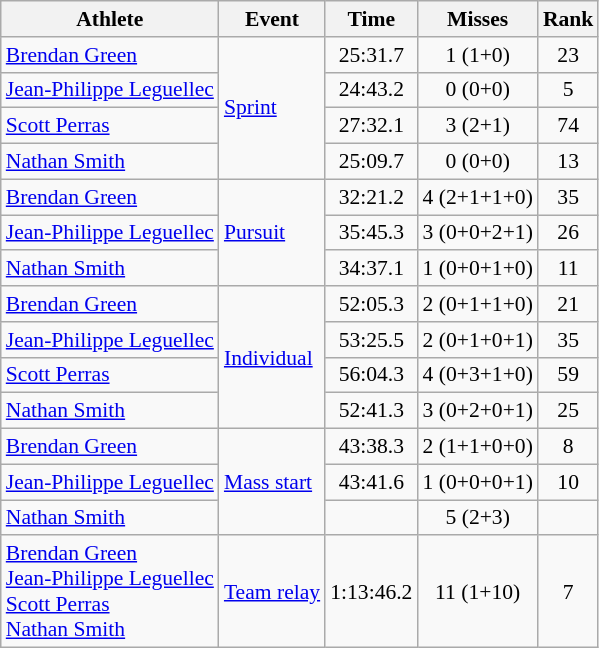<table class="wikitable" style="font-size:90%">
<tr>
<th>Athlete</th>
<th>Event</th>
<th>Time</th>
<th>Misses</th>
<th>Rank</th>
</tr>
<tr align=center>
<td align=left><a href='#'>Brendan Green</a></td>
<td align=left rowspan=4><a href='#'>Sprint</a></td>
<td>25:31.7</td>
<td>1 (1+0)</td>
<td>23</td>
</tr>
<tr align=center>
<td align=left><a href='#'>Jean-Philippe Leguellec</a></td>
<td>24:43.2</td>
<td>0 (0+0)</td>
<td>5</td>
</tr>
<tr align=center>
<td align=left><a href='#'>Scott Perras</a></td>
<td>27:32.1</td>
<td>3 (2+1)</td>
<td>74</td>
</tr>
<tr align=center>
<td align=left><a href='#'>Nathan Smith</a></td>
<td>25:09.7</td>
<td>0 (0+0)</td>
<td>13</td>
</tr>
<tr align=center>
<td align=left><a href='#'>Brendan Green</a></td>
<td align=left rowspan=3><a href='#'>Pursuit</a></td>
<td>32:21.2</td>
<td>4 (2+1+1+0)</td>
<td>35</td>
</tr>
<tr align=center>
<td align=left><a href='#'>Jean-Philippe Leguellec</a></td>
<td>35:45.3</td>
<td>3 (0+0+2+1)</td>
<td>26</td>
</tr>
<tr align=center>
<td align=left><a href='#'>Nathan Smith</a></td>
<td>34:37.1</td>
<td>1 (0+0+1+0)</td>
<td>11</td>
</tr>
<tr align=center>
<td align=left><a href='#'>Brendan Green</a></td>
<td align=left rowspan=4><a href='#'>Individual</a></td>
<td>52:05.3</td>
<td>2 (0+1+1+0)</td>
<td>21</td>
</tr>
<tr align=center>
<td align=left><a href='#'>Jean-Philippe Leguellec</a></td>
<td>53:25.5</td>
<td>2 (0+1+0+1)</td>
<td>35</td>
</tr>
<tr align=center>
<td align=left><a href='#'>Scott Perras</a></td>
<td>56:04.3</td>
<td>4 (0+3+1+0)</td>
<td>59</td>
</tr>
<tr align=center>
<td align=left><a href='#'>Nathan Smith</a></td>
<td>52:41.3</td>
<td>3 (0+2+0+1)</td>
<td>25</td>
</tr>
<tr align=center>
<td align=left><a href='#'>Brendan Green</a></td>
<td align=left rowspan=3><a href='#'>Mass start</a></td>
<td>43:38.3</td>
<td>2 (1+1+0+0)</td>
<td>8</td>
</tr>
<tr align=center>
<td align=left><a href='#'>Jean-Philippe Leguellec</a></td>
<td>43:41.6</td>
<td>1 (0+0+0+1)</td>
<td>10</td>
</tr>
<tr align=center>
<td align=left><a href='#'>Nathan Smith</a></td>
<td></td>
<td>5 (2+3)</td>
<td></td>
</tr>
<tr align=center>
<td align=left><a href='#'>Brendan Green</a><br><a href='#'>Jean-Philippe Leguellec</a><br><a href='#'>Scott Perras</a><br><a href='#'>Nathan Smith</a></td>
<td align=left><a href='#'>Team relay</a></td>
<td>1:13:46.2</td>
<td>11 (1+10)</td>
<td>7</td>
</tr>
</table>
